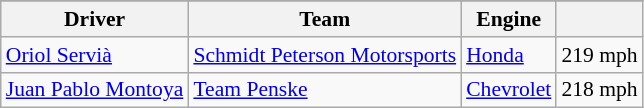<table class="wikitable" style="font-size:90%;">
<tr>
</tr>
<tr>
<th>Driver</th>
<th>Team</th>
<th>Engine</th>
<th></th>
</tr>
<tr>
<td> <a href='#'>Oriol Servià</a></td>
<td><a href='#'>Schmidt Peterson Motorsports</a></td>
<td><a href='#'>Honda</a></td>
<td>219 mph</td>
</tr>
<tr>
<td> <a href='#'>Juan Pablo Montoya</a></td>
<td><a href='#'>Team Penske</a></td>
<td><a href='#'>Chevrolet</a></td>
<td>218 mph</td>
</tr>
</table>
